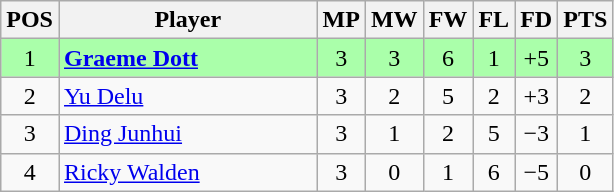<table class="wikitable" style="text-align: center;">
<tr>
<th width=20>POS</th>
<th width=165>Player</th>
<th width=20>MP</th>
<th width=20>MW</th>
<th width=20>FW</th>
<th width=20>FL</th>
<th width=20>FD</th>
<th width=20>PTS</th>
</tr>
<tr style="background:#aaffaa;">
<td>1</td>
<td style="text-align:left;"> <strong><a href='#'>Graeme Dott</a></strong></td>
<td>3</td>
<td>3</td>
<td>6</td>
<td>1</td>
<td>+5</td>
<td>3</td>
</tr>
<tr>
<td>2</td>
<td style="text-align:left;"> <a href='#'>Yu Delu</a></td>
<td>3</td>
<td>2</td>
<td>5</td>
<td>2</td>
<td>+3</td>
<td>2</td>
</tr>
<tr>
<td>3</td>
<td style="text-align:left;"> <a href='#'>Ding Junhui</a></td>
<td>3</td>
<td>1</td>
<td>2</td>
<td>5</td>
<td>−3</td>
<td>1</td>
</tr>
<tr>
<td>4</td>
<td style="text-align:left;"> <a href='#'>Ricky Walden</a></td>
<td>3</td>
<td>0</td>
<td>1</td>
<td>6</td>
<td>−5</td>
<td>0</td>
</tr>
</table>
